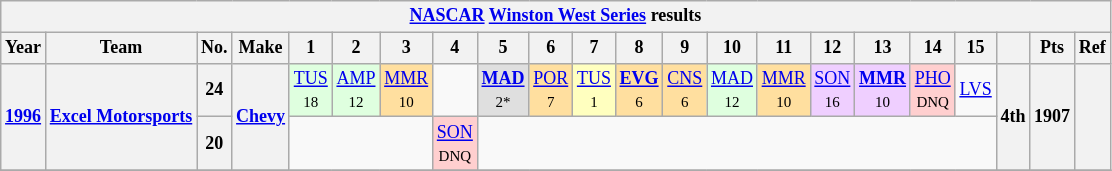<table class="wikitable" style="text-align:center; font-size:75%">
<tr>
<th colspan=22><a href='#'>NASCAR</a> <a href='#'>Winston West Series</a> results</th>
</tr>
<tr>
<th>Year</th>
<th>Team</th>
<th>No.</th>
<th>Make</th>
<th>1</th>
<th>2</th>
<th>3</th>
<th>4</th>
<th>5</th>
<th>6</th>
<th>7</th>
<th>8</th>
<th>9</th>
<th>10</th>
<th>11</th>
<th>12</th>
<th>13</th>
<th>14</th>
<th>15</th>
<th></th>
<th>Pts</th>
<th>Ref</th>
</tr>
<tr>
<th rowspan=2><a href='#'>1996</a></th>
<th rowspan=2><a href='#'>Excel Motorsports</a></th>
<th>24</th>
<th rowspan=2><a href='#'>Chevy</a></th>
<td style="background:#DFFFDF;"><a href='#'>TUS</a><br><small>18</small></td>
<td style="background:#DFFFDF;"><a href='#'>AMP</a><br><small>12</small></td>
<td style="background:#FFDF9F;"><a href='#'>MMR</a><br><small>10</small></td>
<td></td>
<td style="background:#DFDFDF;"><strong><a href='#'>MAD</a></strong><br><small>2*</small></td>
<td style="background:#FFDF9F;"><a href='#'>POR</a><br><small>7</small></td>
<td style="background:#FFFFBF;"><a href='#'>TUS</a><br><small>1</small></td>
<td style="background:#FFDF9F;"><strong><a href='#'>EVG</a></strong><br><small>6</small></td>
<td style="background:#FFDF9F;"><a href='#'>CNS</a><br><small>6</small></td>
<td style="background:#DFFFDF;"><a href='#'>MAD</a><br><small>12</small></td>
<td style="background:#FFDF9F;"><a href='#'>MMR</a><br><small>10</small></td>
<td style="background:#EFCFFF;"><a href='#'>SON</a><br><small>16</small></td>
<td style="background:#EFCFFF;"><strong><a href='#'>MMR</a></strong><br><small>10</small></td>
<td style="background:#FFCFCF;"><a href='#'>PHO</a><br><small>DNQ</small></td>
<td><a href='#'>LVS</a></td>
<th rowspan=2>4th</th>
<th rowspan=2>1907</th>
<th rowspan=2></th>
</tr>
<tr>
<th>20</th>
<td colspan=3></td>
<td style="background:#FFCFCF;"><a href='#'>SON</a><br><small>DNQ</small></td>
<td colspan=11></td>
</tr>
<tr>
</tr>
</table>
